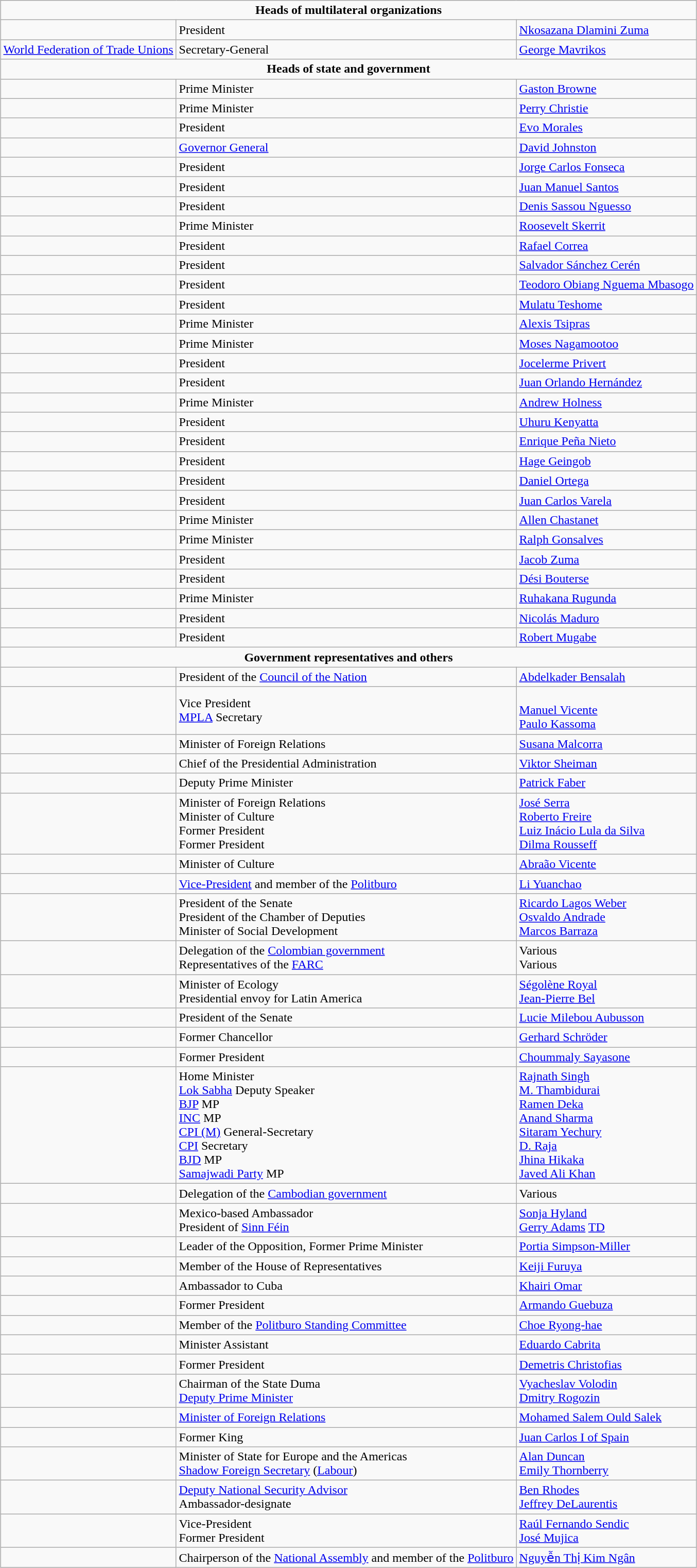<table class="wikitable" style="margin:1em auto;">
<tr align=center>
<td colspan="3"><strong>Heads of multilateral organizations</strong></td>
</tr>
<tr>
<td></td>
<td>President</td>
<td><a href='#'>Nkosazana Dlamini Zuma</a></td>
</tr>
<tr>
<td><a href='#'>World Federation of Trade Unions</a></td>
<td>Secretary-General</td>
<td><a href='#'>George Mavrikos</a></td>
</tr>
<tr align=center>
<td colspan="3"><strong>Heads of state and government</strong></td>
</tr>
<tr>
<td></td>
<td>Prime Minister</td>
<td><a href='#'>Gaston Browne</a></td>
</tr>
<tr>
<td></td>
<td>Prime Minister</td>
<td><a href='#'>Perry Christie</a></td>
</tr>
<tr>
<td></td>
<td>President</td>
<td><a href='#'>Evo Morales</a></td>
</tr>
<tr>
<td></td>
<td><a href='#'>Governor General</a></td>
<td><a href='#'>David Johnston</a></td>
</tr>
<tr>
<td></td>
<td>President</td>
<td><a href='#'>Jorge Carlos Fonseca</a></td>
</tr>
<tr>
<td></td>
<td>President</td>
<td><a href='#'>Juan Manuel Santos</a></td>
</tr>
<tr>
<td></td>
<td>President</td>
<td><a href='#'>Denis Sassou Nguesso</a></td>
</tr>
<tr>
<td></td>
<td>Prime Minister</td>
<td><a href='#'>Roosevelt Skerrit</a></td>
</tr>
<tr>
<td></td>
<td>President</td>
<td><a href='#'>Rafael Correa</a></td>
</tr>
<tr>
<td></td>
<td>President</td>
<td><a href='#'>Salvador Sánchez Cerén</a></td>
</tr>
<tr>
<td></td>
<td>President</td>
<td><a href='#'>Teodoro Obiang Nguema Mbasogo</a></td>
</tr>
<tr>
<td></td>
<td>President</td>
<td><a href='#'>Mulatu Teshome</a></td>
</tr>
<tr>
<td></td>
<td>Prime Minister</td>
<td><a href='#'>Alexis Tsipras</a></td>
</tr>
<tr>
<td></td>
<td>Prime Minister</td>
<td><a href='#'>Moses Nagamootoo</a></td>
</tr>
<tr>
<td></td>
<td>President</td>
<td><a href='#'>Jocelerme Privert</a></td>
</tr>
<tr>
<td></td>
<td>President</td>
<td><a href='#'>Juan Orlando Hernández</a></td>
</tr>
<tr>
<td></td>
<td>Prime Minister</td>
<td><a href='#'>Andrew Holness</a></td>
</tr>
<tr>
<td></td>
<td>President</td>
<td><a href='#'>Uhuru Kenyatta</a></td>
</tr>
<tr>
<td></td>
<td>President</td>
<td><a href='#'>Enrique Peña Nieto</a></td>
</tr>
<tr>
<td></td>
<td>President</td>
<td><a href='#'>Hage Geingob</a></td>
</tr>
<tr>
<td></td>
<td>President</td>
<td><a href='#'>Daniel Ortega</a></td>
</tr>
<tr>
<td></td>
<td>President</td>
<td><a href='#'>Juan Carlos Varela</a></td>
</tr>
<tr>
<td></td>
<td>Prime Minister</td>
<td><a href='#'>Allen Chastanet</a></td>
</tr>
<tr>
<td></td>
<td>Prime Minister</td>
<td><a href='#'>Ralph Gonsalves</a></td>
</tr>
<tr>
<td></td>
<td>President</td>
<td><a href='#'>Jacob Zuma</a></td>
</tr>
<tr>
<td></td>
<td>President</td>
<td><a href='#'>Dési Bouterse</a></td>
</tr>
<tr>
<td></td>
<td>Prime Minister</td>
<td><a href='#'>Ruhakana Rugunda</a></td>
</tr>
<tr>
<td></td>
<td>President</td>
<td><a href='#'>Nicolás Maduro</a></td>
</tr>
<tr>
<td></td>
<td>President</td>
<td><a href='#'>Robert Mugabe</a></td>
</tr>
<tr align=center>
<td colspan="3"><strong>Government representatives and others</strong></td>
</tr>
<tr>
<td></td>
<td>President of the <a href='#'>Council of the Nation</a></td>
<td><a href='#'>Abdelkader Bensalah</a></td>
</tr>
<tr>
<td></td>
<td>Vice President<br><a href='#'>MPLA</a> Secretary</td>
<td><br><a href='#'>Manuel Vicente</a><br><a href='#'>Paulo Kassoma</a></td>
</tr>
<tr>
<td></td>
<td>Minister of Foreign Relations</td>
<td><a href='#'>Susana Malcorra</a></td>
</tr>
<tr>
<td></td>
<td>Chief of the Presidential Administration</td>
<td><a href='#'>Viktor Sheiman</a></td>
</tr>
<tr>
<td></td>
<td>Deputy Prime Minister</td>
<td><a href='#'>Patrick Faber</a></td>
</tr>
<tr>
<td></td>
<td>Minister of Foreign Relations<br>Minister of Culture<br>Former President<br>Former President</td>
<td><a href='#'>José Serra</a><br><a href='#'>Roberto Freire</a><br><a href='#'>Luiz Inácio Lula da Silva</a><br><a href='#'>Dilma Rousseff</a></td>
</tr>
<tr>
<td></td>
<td>Minister of Culture</td>
<td><a href='#'>Abraão Vicente</a></td>
</tr>
<tr>
<td></td>
<td><a href='#'>Vice-President</a> and member of the <a href='#'>Politburo</a></td>
<td><a href='#'>Li Yuanchao</a></td>
</tr>
<tr>
<td></td>
<td>President of the Senate<br>President of the Chamber of Deputies<br>Minister of Social Development</td>
<td><a href='#'>Ricardo Lagos Weber</a><br><a href='#'>Osvaldo Andrade</a><br><a href='#'>Marcos Barraza</a></td>
</tr>
<tr>
<td></td>
<td>Delegation of the <a href='#'>Colombian government</a><br>Representatives of the  <a href='#'>FARC</a></td>
<td>Various<br>Various</td>
</tr>
<tr>
<td></td>
<td>Minister of Ecology<br>Presidential envoy for Latin America</td>
<td><a href='#'>Ségolène Royal</a><br><a href='#'>Jean-Pierre Bel</a></td>
</tr>
<tr>
<td></td>
<td>President of the Senate</td>
<td><a href='#'>Lucie Milebou Aubusson</a></td>
</tr>
<tr>
<td></td>
<td>Former Chancellor</td>
<td><a href='#'>Gerhard Schröder</a></td>
</tr>
<tr>
<td></td>
<td>Former President</td>
<td><a href='#'>Choummaly Sayasone</a></td>
</tr>
<tr>
<td></td>
<td>Home Minister<br><a href='#'>Lok Sabha</a> Deputy Speaker<br><a href='#'>BJP</a> MP<br><a href='#'>INC</a> MP<br><a href='#'>CPI (M)</a> General-Secretary<br><a href='#'>CPI</a> Secretary<br><a href='#'>BJD</a> MP<br><a href='#'>Samajwadi Party</a> MP</td>
<td><a href='#'>Rajnath Singh</a><br><a href='#'>M. Thambidurai</a><br><a href='#'>Ramen Deka</a><br><a href='#'>Anand Sharma</a><br><a href='#'>Sitaram Yechury</a><br><a href='#'>D. Raja</a><br><a href='#'>Jhina Hikaka</a><br><a href='#'>Javed Ali Khan</a></td>
</tr>
<tr>
<td></td>
<td>Delegation of the <a href='#'>Cambodian government</a></td>
<td>Various</td>
</tr>
<tr>
<td></td>
<td>Mexico-based Ambassador<br>President of <a href='#'>Sinn Féin</a></td>
<td><a href='#'>Sonja Hyland</a><br><a href='#'>Gerry Adams</a> <a href='#'>TD</a></td>
</tr>
<tr>
<td></td>
<td>Leader of the Opposition, Former Prime Minister</td>
<td><a href='#'>Portia Simpson-Miller</a></td>
</tr>
<tr>
<td></td>
<td>Member of the House of Representatives</td>
<td><a href='#'>Keiji Furuya</a></td>
</tr>
<tr>
<td></td>
<td>Ambassador to Cuba</td>
<td><a href='#'>Khairi Omar</a></td>
</tr>
<tr>
<td></td>
<td>Former President</td>
<td><a href='#'>Armando Guebuza</a></td>
</tr>
<tr>
<td></td>
<td>Member of the <a href='#'>Politburo Standing Committee</a></td>
<td><a href='#'>Choe Ryong-hae</a></td>
</tr>
<tr>
<td></td>
<td>Minister Assistant</td>
<td><a href='#'>Eduardo Cabrita</a></td>
</tr>
<tr>
<td></td>
<td>Former President</td>
<td><a href='#'>Demetris Christofias</a></td>
</tr>
<tr>
<td></td>
<td>Chairman of the State Duma<br><a href='#'>Deputy Prime Minister</a></td>
<td><a href='#'>Vyacheslav Volodin</a><br><a href='#'>Dmitry Rogozin</a></td>
</tr>
<tr>
<td></td>
<td><a href='#'>Minister of Foreign Relations</a></td>
<td><a href='#'>Mohamed Salem Ould Salek</a></td>
</tr>
<tr>
<td></td>
<td>Former King</td>
<td><a href='#'>Juan Carlos I of Spain</a></td>
</tr>
<tr>
<td></td>
<td>Minister of State for Europe and the Americas<br><a href='#'>Shadow Foreign Secretary</a> (<a href='#'>Labour</a>)</td>
<td><a href='#'>Alan Duncan</a><br><a href='#'>Emily Thornberry</a></td>
</tr>
<tr>
<td></td>
<td><a href='#'>Deputy National Security Advisor</a><br>Ambassador-designate</td>
<td><a href='#'>Ben Rhodes</a><br><a href='#'>Jeffrey DeLaurentis</a></td>
</tr>
<tr>
<td></td>
<td>Vice-President<br>Former President</td>
<td><a href='#'>Raúl Fernando Sendic</a><br><a href='#'>José Mujica</a></td>
</tr>
<tr>
<td></td>
<td>Chairperson of the <a href='#'>National Assembly</a> and member of the <a href='#'>Politburo</a></td>
<td><a href='#'>Nguyễn Thị Kim Ngân</a></td>
</tr>
</table>
